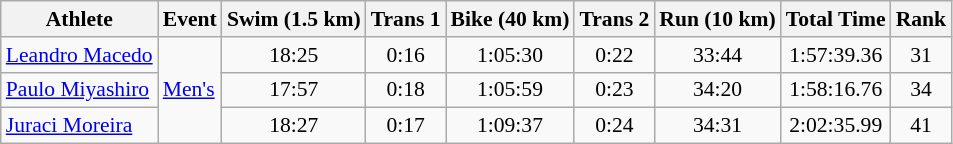<table class="wikitable" style="font-size:90%">
<tr>
<th>Athlete</th>
<th>Event</th>
<th>Swim (1.5 km)</th>
<th>Trans 1</th>
<th>Bike (40 km)</th>
<th>Trans 2</th>
<th>Run (10 km)</th>
<th>Total Time</th>
<th>Rank</th>
</tr>
<tr align=center>
<td align=left><a href='#'>Leandro Macedo</a></td>
<td align=left rowspan=3><a href='#'>Men's</a></td>
<td>18:25</td>
<td>0:16</td>
<td>1:05:30</td>
<td>0:22</td>
<td>33:44</td>
<td>1:57:39.36</td>
<td>31</td>
</tr>
<tr align=center>
<td align=left><a href='#'>Paulo Miyashiro</a></td>
<td>17:57</td>
<td>0:18</td>
<td>1:05:59</td>
<td>0:23</td>
<td>34:20</td>
<td>1:58:16.76</td>
<td>34</td>
</tr>
<tr align=center>
<td align=left><a href='#'>Juraci Moreira</a></td>
<td>18:27</td>
<td>0:17</td>
<td>1:09:37</td>
<td>0:24</td>
<td>34:31</td>
<td>2:02:35.99</td>
<td>41</td>
</tr>
</table>
